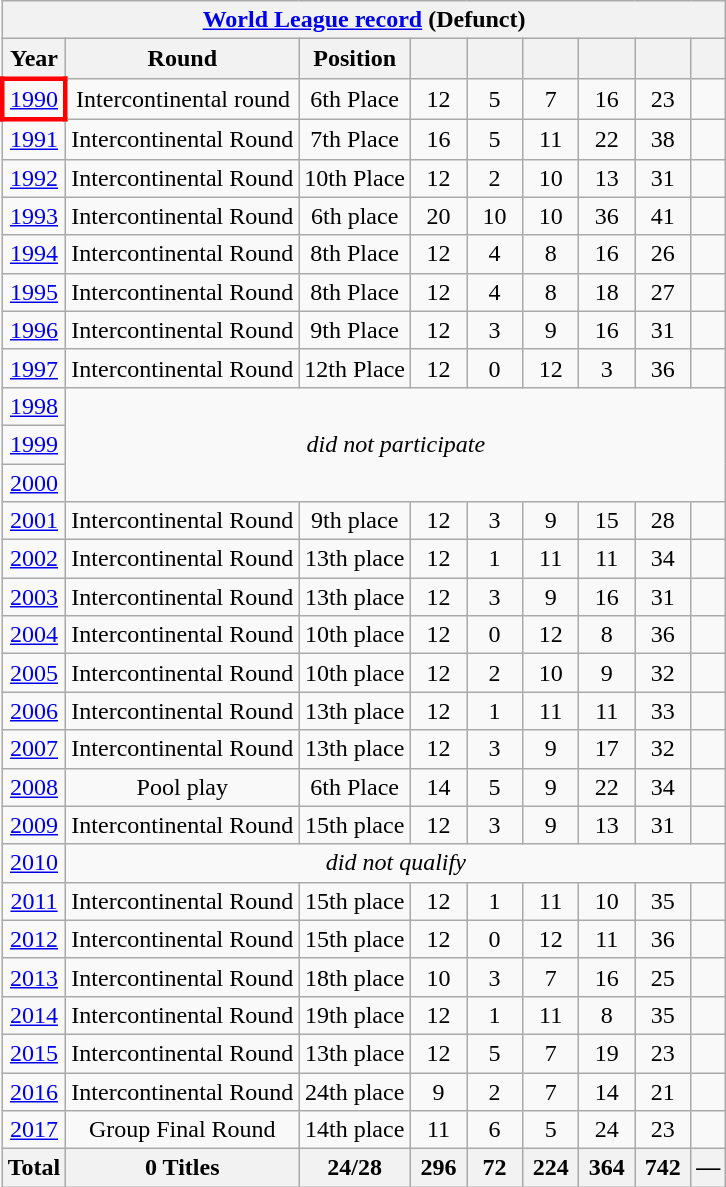<table class="wikitable collapsible collapsed" style="text-align: center;">
<tr>
<th colspan=9><a href='#'>World League record</a> (Defunct)</th>
</tr>
<tr>
<th>Year</th>
<th>Round</th>
<th>Position</th>
<th width=30></th>
<th width=30></th>
<th width=30></th>
<th width=30></th>
<th width=30></th>
<th></th>
</tr>
<tr>
<td style="border: 3px solid red"> <a href='#'>1990</a></td>
<td>Intercontinental round</td>
<td>6th Place</td>
<td>12</td>
<td>5</td>
<td>7</td>
<td>16</td>
<td>23</td>
<td></td>
</tr>
<tr>
<td> <a href='#'>1991</a></td>
<td>Intercontinental Round</td>
<td>7th Place</td>
<td>16</td>
<td>5</td>
<td>11</td>
<td>22</td>
<td>38</td>
<td></td>
</tr>
<tr>
<td> <a href='#'>1992</a></td>
<td>Intercontinental Round</td>
<td>10th Place</td>
<td>12</td>
<td>2</td>
<td>10</td>
<td>13</td>
<td>31</td>
<td></td>
</tr>
<tr>
<td> <a href='#'>1993</a></td>
<td>Intercontinental Round</td>
<td>6th place</td>
<td>20</td>
<td>10</td>
<td>10</td>
<td>36</td>
<td>41</td>
<td></td>
</tr>
<tr>
<td> <a href='#'>1994</a></td>
<td>Intercontinental Round</td>
<td>8th Place</td>
<td>12</td>
<td>4</td>
<td>8</td>
<td>16</td>
<td>26</td>
<td></td>
</tr>
<tr>
<td> <a href='#'>1995</a></td>
<td>Intercontinental Round</td>
<td>8th Place</td>
<td>12</td>
<td>4</td>
<td>8</td>
<td>18</td>
<td>27</td>
<td></td>
</tr>
<tr>
<td> <a href='#'>1996</a></td>
<td>Intercontinental Round</td>
<td>9th Place</td>
<td>12</td>
<td>3</td>
<td>9</td>
<td>16</td>
<td>31</td>
<td></td>
</tr>
<tr>
<td> <a href='#'>1997</a></td>
<td>Intercontinental Round</td>
<td>12th Place</td>
<td>12</td>
<td>0</td>
<td>12</td>
<td>3</td>
<td>36</td>
<td></td>
</tr>
<tr>
<td> <a href='#'>1998</a></td>
<td rowspan=3 colspan=8><em>did not participate</em></td>
</tr>
<tr>
<td> <a href='#'>1999</a></td>
</tr>
<tr>
<td> <a href='#'>2000</a></td>
</tr>
<tr>
<td> <a href='#'>2001</a></td>
<td>Intercontinental Round</td>
<td>9th place</td>
<td>12</td>
<td>3</td>
<td>9</td>
<td>15</td>
<td>28</td>
<td></td>
</tr>
<tr>
<td> <a href='#'>2002</a></td>
<td>Intercontinental Round</td>
<td>13th place</td>
<td>12</td>
<td>1</td>
<td>11</td>
<td>11</td>
<td>34</td>
<td></td>
</tr>
<tr>
<td> <a href='#'>2003</a></td>
<td>Intercontinental Round</td>
<td>13th place</td>
<td>12</td>
<td>3</td>
<td>9</td>
<td>16</td>
<td>31</td>
<td></td>
</tr>
<tr>
<td> <a href='#'>2004</a></td>
<td>Intercontinental Round</td>
<td>10th place</td>
<td>12</td>
<td>0</td>
<td>12</td>
<td>8</td>
<td>36</td>
<td></td>
</tr>
<tr>
<td> <a href='#'>2005</a></td>
<td>Intercontinental Round</td>
<td>10th place</td>
<td>12</td>
<td>2</td>
<td>10</td>
<td>9</td>
<td>32</td>
<td></td>
</tr>
<tr>
<td> <a href='#'>2006</a></td>
<td>Intercontinental Round</td>
<td>13th place</td>
<td>12</td>
<td>1</td>
<td>11</td>
<td>11</td>
<td>33</td>
<td></td>
</tr>
<tr>
<td> <a href='#'>2007</a></td>
<td>Intercontinental Round</td>
<td>13th place</td>
<td>12</td>
<td>3</td>
<td>9</td>
<td>17</td>
<td>32</td>
<td></td>
</tr>
<tr>
<td> <a href='#'>2008</a></td>
<td>Pool play</td>
<td>6th Place</td>
<td>14</td>
<td>5</td>
<td>9</td>
<td>22</td>
<td>34</td>
<td></td>
</tr>
<tr>
<td> <a href='#'>2009</a></td>
<td>Intercontinental Round</td>
<td>15th place</td>
<td>12</td>
<td>3</td>
<td>9</td>
<td>13</td>
<td>31</td>
<td></td>
</tr>
<tr>
<td> <a href='#'>2010</a></td>
<td colspan=8><em>did not qualify</em></td>
</tr>
<tr>
<td> <a href='#'>2011</a></td>
<td>Intercontinental Round</td>
<td>15th place</td>
<td>12</td>
<td>1</td>
<td>11</td>
<td>10</td>
<td>35</td>
<td></td>
</tr>
<tr>
<td> <a href='#'>2012</a></td>
<td>Intercontinental Round</td>
<td>15th place</td>
<td>12</td>
<td>0</td>
<td>12</td>
<td>11</td>
<td>36</td>
<td></td>
</tr>
<tr>
<td> <a href='#'>2013</a></td>
<td>Intercontinental Round</td>
<td>18th place</td>
<td>10</td>
<td>3</td>
<td>7</td>
<td>16</td>
<td>25</td>
<td></td>
</tr>
<tr>
<td> <a href='#'>2014</a></td>
<td>Intercontinental Round</td>
<td>19th place</td>
<td>12</td>
<td>1</td>
<td>11</td>
<td>8</td>
<td>35</td>
<td></td>
</tr>
<tr>
<td> <a href='#'>2015</a></td>
<td>Intercontinental Round</td>
<td>13th place</td>
<td>12</td>
<td>5</td>
<td>7</td>
<td>19</td>
<td>23</td>
<td></td>
</tr>
<tr>
<td> <a href='#'>2016</a></td>
<td>Intercontinental Round</td>
<td>24th place</td>
<td>9</td>
<td>2</td>
<td>7</td>
<td>14</td>
<td>21</td>
<td></td>
</tr>
<tr>
<td> <a href='#'>2017</a></td>
<td>Group Final Round</td>
<td>14th place</td>
<td>11</td>
<td>6</td>
<td>5</td>
<td>24</td>
<td>23</td>
<td></td>
</tr>
<tr>
<th>Total</th>
<th>0 Titles</th>
<th>24/28</th>
<th>296</th>
<th>72</th>
<th>224</th>
<th>364</th>
<th>742</th>
<th>—</th>
</tr>
</table>
